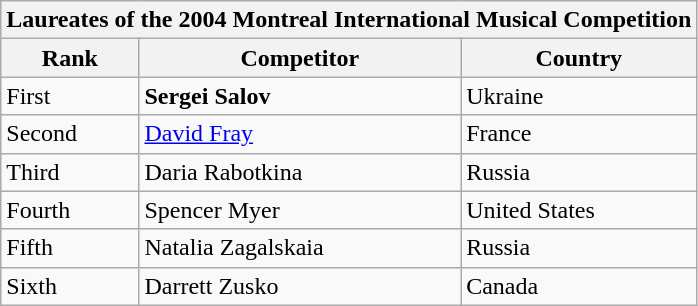<table class="wikitable">
<tr>
<th colspan="3">Laureates of the 2004 Montreal International Musical Competition</th>
</tr>
<tr>
<th>Rank</th>
<th>Competitor</th>
<th>Country</th>
</tr>
<tr>
<td>First</td>
<td><strong>Sergei Salov</strong></td>
<td> Ukraine</td>
</tr>
<tr>
<td>Second</td>
<td><a href='#'>David Fray</a></td>
<td> France</td>
</tr>
<tr>
<td>Third</td>
<td>Daria Rabotkina</td>
<td> Russia</td>
</tr>
<tr>
<td>Fourth</td>
<td>Spencer Myer</td>
<td> United States</td>
</tr>
<tr>
<td>Fifth</td>
<td>Natalia Zagalskaia</td>
<td> Russia</td>
</tr>
<tr>
<td>Sixth</td>
<td>Darrett Zusko</td>
<td> Canada</td>
</tr>
</table>
